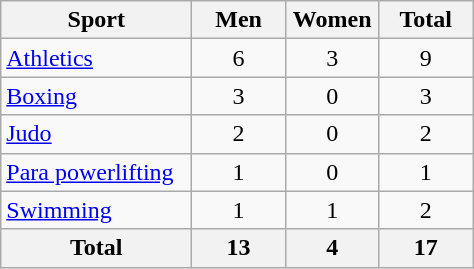<table class="wikitable sortable" style="text-align:center;">
<tr>
<th width=120>Sport</th>
<th width=55>Men</th>
<th width=55>Women</th>
<th width=55>Total</th>
</tr>
<tr>
<td align=left><a href='#'>Athletics</a></td>
<td>6</td>
<td>3</td>
<td>9</td>
</tr>
<tr>
<td align=left><a href='#'>Boxing</a></td>
<td>3</td>
<td>0</td>
<td>3</td>
</tr>
<tr>
<td align=left><a href='#'>Judo</a></td>
<td>2</td>
<td>0</td>
<td>2</td>
</tr>
<tr>
<td align=left><a href='#'>Para powerlifting</a></td>
<td>1</td>
<td>0</td>
<td>1</td>
</tr>
<tr>
<td align=left><a href='#'>Swimming</a></td>
<td>1</td>
<td>1</td>
<td>2</td>
</tr>
<tr>
<th>Total</th>
<th>13</th>
<th>4</th>
<th>17</th>
</tr>
</table>
